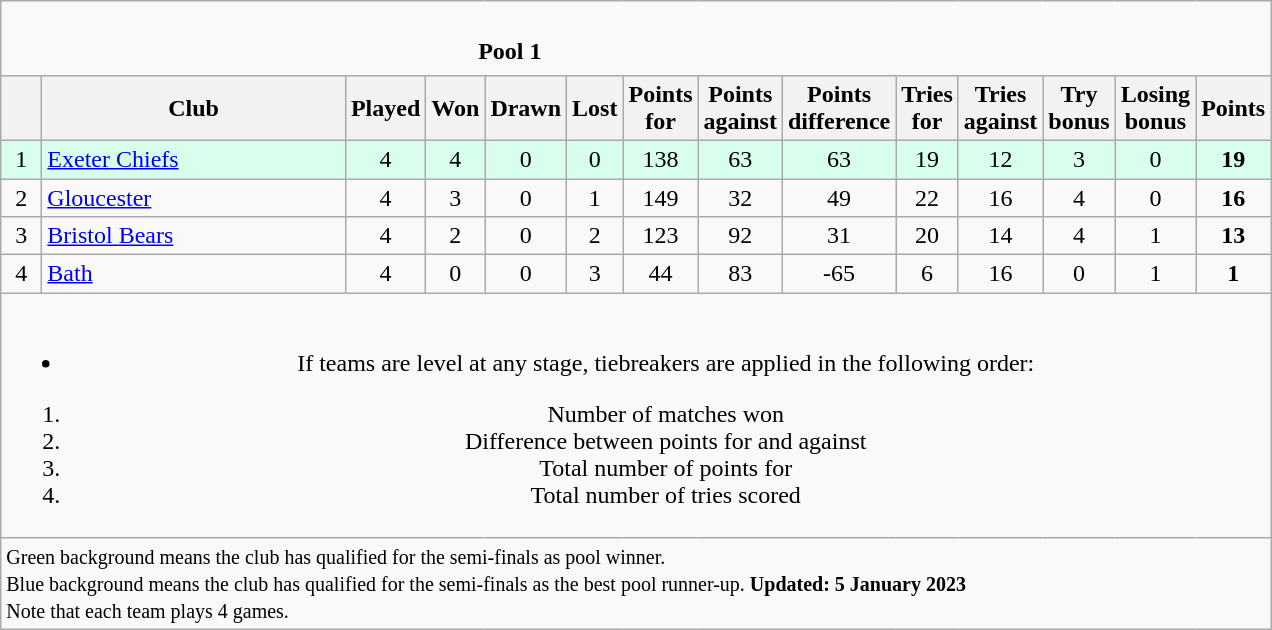<table class="wikitable" style="text-align: center;">
<tr>
<td colspan="14" cellpadding="0" cellspacing="0"><br><table border="0" width="80%" cellpadding="0" cellspacing="0">
<tr>
<td width=20% style="border:0px"></td>
<td style="border:0px"><strong>Pool 1</strong></td>
<td width=20% style="border:0px" align=right></td>
</tr>
</table>
</td>
</tr>
<tr>
<th bgcolor="#efefef" width="20"></th>
<th bgcolor="#efefef" width="195">Club</th>
<th bgcolor="#efefef" width="20">Played</th>
<th bgcolor="#efefef" width="20">Won</th>
<th bgcolor="#efefef" width="20">Drawn</th>
<th bgcolor="#efefef" width="20">Lost</th>
<th bgcolor="#efefef" width="20">Points for</th>
<th bgcolor="#efefef" width="20">Points against</th>
<th bgcolor="#efefef" width="20">Points difference</th>
<th bgcolor="#efefef" width="20">Tries for</th>
<th bgcolor="#efefef" width="20">Tries against</th>
<th bgcolor="#efefef" width="20">Try bonus</th>
<th bgcolor="#efefef" width="20">Losing bonus</th>
<th bgcolor="#efefef" width="20">Points</th>
</tr>
<tr bgcolor="#d8ffeb" align="center">
<td>1</td>
<td style="text-align:left;"><a href='#'>Exeter Chiefs</a></td>
<td>4</td>
<td>4</td>
<td>0</td>
<td>0</td>
<td>138</td>
<td>63</td>
<td>63</td>
<td>19</td>
<td>12</td>
<td>3</td>
<td>0</td>
<td><strong>19</strong></td>
</tr>
<tr>
<td>2</td>
<td style="text-align:left;"><a href='#'>Gloucester</a></td>
<td>4</td>
<td>3</td>
<td>0</td>
<td>1</td>
<td>149</td>
<td>32</td>
<td>49</td>
<td>22</td>
<td>16</td>
<td>4</td>
<td>0</td>
<td><strong>16</strong></td>
</tr>
<tr>
<td>3</td>
<td style="text-align:left;"><a href='#'>Bristol Bears</a></td>
<td>4</td>
<td>2</td>
<td>0</td>
<td>2</td>
<td>123</td>
<td>92</td>
<td>31</td>
<td>20</td>
<td>14</td>
<td>4</td>
<td>1</td>
<td><strong>13</strong></td>
</tr>
<tr>
<td>4</td>
<td style="text-align:left;"><a href='#'>Bath</a></td>
<td>4</td>
<td>0</td>
<td>0</td>
<td>3</td>
<td>44</td>
<td>83</td>
<td>-65</td>
<td>6</td>
<td>16</td>
<td>0</td>
<td>1</td>
<td><strong>1</strong></td>
</tr>
<tr>
<td colspan="14"><br><ul><li>If teams are level at any stage, tiebreakers are applied in the following order:</li></ul><ol><li>Number of matches won</li><li>Difference between points for and against</li><li>Total number of points for</li><li>Total number of tries scored</li></ol></td>
</tr>
<tr | style="text-align:left;" |>
<td colspan="14" style="border:0px"><small><span>Green background</span> means the club has qualified for the semi-finals as pool winner.<br><span>Blue background</span> means the club has qualified for the semi-finals as the best pool runner-up. <strong>Updated: 5 January 2023</strong><br>Note that each team plays 4 games.</small></td>
</tr>
</table>
